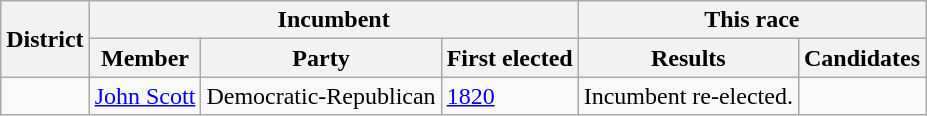<table class=wikitable>
<tr>
<th rowspan=2>District</th>
<th colspan=3>Incumbent</th>
<th colspan=2>This race</th>
</tr>
<tr>
<th>Member</th>
<th>Party</th>
<th>First elected</th>
<th>Results</th>
<th>Candidates</th>
</tr>
<tr>
<td></td>
<td><a href='#'>John Scott</a></td>
<td>Democratic-Republican</td>
<td><a href='#'>1820</a></td>
<td>Incumbent re-elected.</td>
<td nowrap></td>
</tr>
</table>
